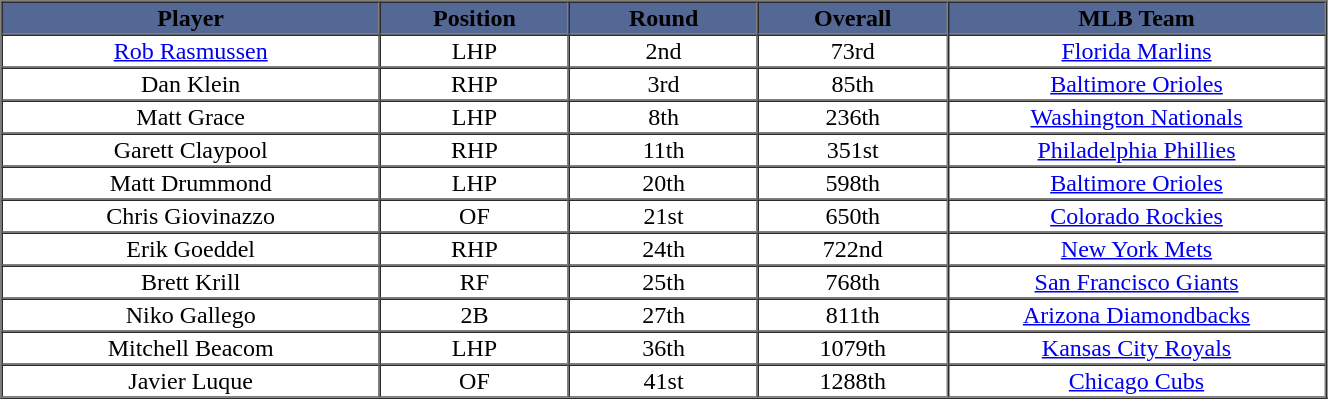<table cellpadding="1" border="1" cellspacing="0" width="70%">
<tr>
<th bgcolor="#536895" width="20%"><span>Player</span></th>
<th bgcolor="#536895" width="10%"><span>Position</span></th>
<th bgcolor="#536895" width="10%"><span>Round</span></th>
<th bgcolor="#536895" width="10%"><span>Overall</span></th>
<th bgcolor="#536895" width="20%"><span>MLB Team</span></th>
</tr>
<tr align="center">
<td><a href='#'>Rob Rasmussen</a></td>
<td>LHP</td>
<td>2nd</td>
<td>73rd</td>
<td><a href='#'>Florida Marlins</a></td>
</tr>
<tr align="center">
<td>Dan Klein</td>
<td>RHP</td>
<td>3rd</td>
<td>85th</td>
<td><a href='#'>Baltimore Orioles</a></td>
</tr>
<tr align="center">
<td>Matt Grace</td>
<td>LHP</td>
<td>8th</td>
<td>236th</td>
<td><a href='#'>Washington Nationals</a></td>
</tr>
<tr align="center">
<td>Garett Claypool</td>
<td>RHP</td>
<td>11th</td>
<td>351st</td>
<td><a href='#'>Philadelphia Phillies</a></td>
</tr>
<tr align="center">
<td>Matt Drummond</td>
<td>LHP</td>
<td>20th</td>
<td>598th</td>
<td><a href='#'>Baltimore Orioles</a></td>
</tr>
<tr align="center">
<td>Chris Giovinazzo</td>
<td>OF</td>
<td>21st</td>
<td>650th</td>
<td><a href='#'>Colorado Rockies</a></td>
</tr>
<tr align="center">
<td>Erik Goeddel</td>
<td>RHP</td>
<td>24th</td>
<td>722nd</td>
<td><a href='#'>New York Mets</a></td>
</tr>
<tr align="center">
<td>Brett Krill</td>
<td>RF</td>
<td>25th</td>
<td>768th</td>
<td><a href='#'>San Francisco Giants</a></td>
</tr>
<tr align="center">
<td>Niko Gallego</td>
<td>2B</td>
<td>27th</td>
<td>811th</td>
<td><a href='#'>Arizona Diamondbacks</a></td>
</tr>
<tr align="center">
<td>Mitchell Beacom</td>
<td>LHP</td>
<td>36th</td>
<td>1079th</td>
<td><a href='#'>Kansas City Royals</a></td>
</tr>
<tr align="center">
<td>Javier Luque</td>
<td>OF</td>
<td>41st</td>
<td>1288th</td>
<td><a href='#'>Chicago Cubs</a></td>
</tr>
<tr>
</tr>
</table>
